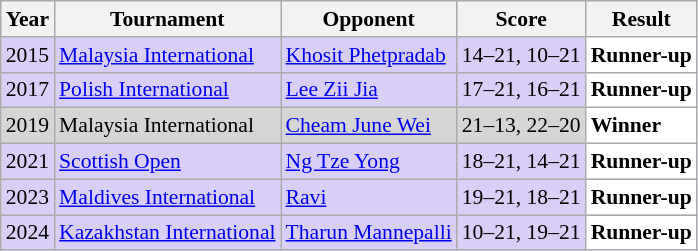<table class="sortable wikitable" style="font-size: 90%;">
<tr>
<th>Year</th>
<th>Tournament</th>
<th>Opponent</th>
<th>Score</th>
<th>Result</th>
</tr>
<tr style="background:#D8CEF6">
<td align="center">2015</td>
<td align="left"><a href='#'>Malaysia International</a></td>
<td align="left"> <a href='#'>Khosit Phetpradab</a></td>
<td align="left">14–21, 10–21</td>
<td style="text-align:left; background:white"> <strong>Runner-up</strong></td>
</tr>
<tr style="background:#D8CEF6">
<td align="center">2017</td>
<td align="left"><a href='#'>Polish International</a></td>
<td align="left"> <a href='#'>Lee Zii Jia</a></td>
<td align="left">17–21, 16–21</td>
<td style="text-align:left; background:white"> <strong>Runner-up</strong></td>
</tr>
<tr style="background:#D5D5D5">
<td align="center">2019</td>
<td align="left">Malaysia International</td>
<td align="left"> <a href='#'>Cheam June Wei</a></td>
<td align="left">21–13, 22–20</td>
<td style="text-align:left; background:white"> <strong>Winner</strong></td>
</tr>
<tr style="background:#D8CEF6">
<td align="center">2021</td>
<td align="left"><a href='#'>Scottish Open</a></td>
<td align="left"> <a href='#'>Ng Tze Yong</a></td>
<td align="left">18–21, 14–21</td>
<td style="text-align:left; background:white"> <strong>Runner-up</strong></td>
</tr>
<tr style="background:#D8CEF6">
<td align="center">2023</td>
<td align="left"><a href='#'>Maldives International</a></td>
<td align="left"> <a href='#'>Ravi</a></td>
<td align="left">19–21, 18–21</td>
<td style="text-align:left; background:white"> <strong>Runner-up</strong></td>
</tr>
<tr style="background:#D8CEF6">
<td align="center">2024</td>
<td align="left"><a href='#'>Kazakhstan International</a></td>
<td align="left"> <a href='#'>Tharun Mannepalli</a></td>
<td align="left">10–21, 19–21</td>
<td style="text-align:left; background:white"> <strong>Runner-up</strong></td>
</tr>
</table>
